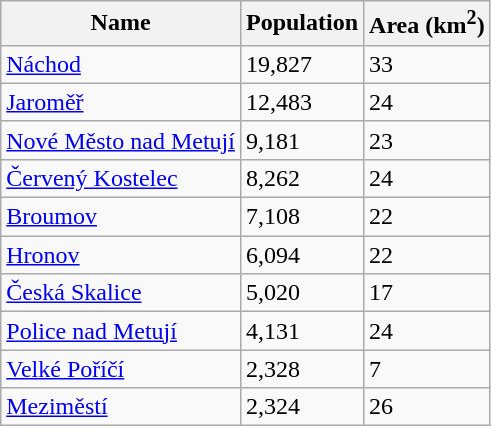<table class="wikitable sortable">
<tr>
<th>Name</th>
<th>Population</th>
<th>Area (km<sup>2</sup>)</th>
</tr>
<tr>
<td><a href='#'>Náchod</a></td>
<td>19,827</td>
<td>33</td>
</tr>
<tr>
<td><a href='#'>Jaroměř</a></td>
<td>12,483</td>
<td>24</td>
</tr>
<tr>
<td><a href='#'>Nové Město nad Metují</a></td>
<td>9,181</td>
<td>23</td>
</tr>
<tr>
<td><a href='#'>Červený Kostelec</a></td>
<td>8,262</td>
<td>24</td>
</tr>
<tr>
<td><a href='#'>Broumov</a></td>
<td>7,108</td>
<td>22</td>
</tr>
<tr>
<td><a href='#'>Hronov</a></td>
<td>6,094</td>
<td>22</td>
</tr>
<tr>
<td><a href='#'>Česká Skalice</a></td>
<td>5,020</td>
<td>17</td>
</tr>
<tr>
<td><a href='#'>Police nad Metují</a></td>
<td>4,131</td>
<td>24</td>
</tr>
<tr>
<td><a href='#'>Velké Poříčí</a></td>
<td>2,328</td>
<td>7</td>
</tr>
<tr>
<td><a href='#'>Meziměstí</a></td>
<td>2,324</td>
<td>26</td>
</tr>
</table>
